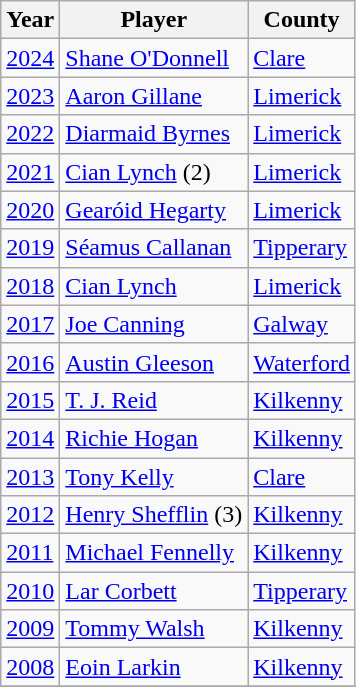<table class="sortable wikitable">
<tr>
<th>Year</th>
<th>Player</th>
<th>County</th>
</tr>
<tr>
<td rowspan="1" align="center"><a href='#'>2024</a></td>
<td> <a href='#'>Shane O'Donnell</a></td>
<td><a href='#'>Clare</a></td>
</tr>
<tr>
<td rowspan="1" align="center"><a href='#'>2023</a></td>
<td> <a href='#'>Aaron Gillane</a></td>
<td><a href='#'>Limerick</a></td>
</tr>
<tr>
<td rowspan="1" align="center"><a href='#'>2022</a></td>
<td> <a href='#'>Diarmaid Byrnes</a></td>
<td><a href='#'>Limerick</a></td>
</tr>
<tr>
<td rowspan="1" align="center"><a href='#'>2021</a></td>
<td> <a href='#'>Cian Lynch</a> (2)</td>
<td><a href='#'>Limerick</a></td>
</tr>
<tr>
<td rowspan="1" align="center"><a href='#'>2020</a></td>
<td> <a href='#'>Gearóid Hegarty</a></td>
<td><a href='#'>Limerick</a></td>
</tr>
<tr>
<td rowspan="1" align="center"><a href='#'>2019</a></td>
<td> <a href='#'>Séamus Callanan</a></td>
<td><a href='#'>Tipperary</a></td>
</tr>
<tr>
<td rowspan="1" align="center"><a href='#'>2018</a></td>
<td> <a href='#'>Cian Lynch</a></td>
<td><a href='#'>Limerick</a></td>
</tr>
<tr>
<td rowspan="1" align="center"><a href='#'>2017</a></td>
<td> <a href='#'>Joe Canning</a></td>
<td><a href='#'>Galway</a></td>
</tr>
<tr>
<td rowspan="1" align="center"><a href='#'>2016</a></td>
<td> <a href='#'>Austin Gleeson</a></td>
<td><a href='#'>Waterford</a></td>
</tr>
<tr>
<td rowspan="1" align="center"><a href='#'>2015</a></td>
<td> <a href='#'>T. J. Reid</a></td>
<td><a href='#'>Kilkenny</a></td>
</tr>
<tr>
<td rowspan="1" align="center"><a href='#'>2014</a></td>
<td> <a href='#'>Richie Hogan</a></td>
<td><a href='#'>Kilkenny</a></td>
</tr>
<tr>
<td><a href='#'>2013</a></td>
<td> <a href='#'>Tony Kelly</a></td>
<td><a href='#'>Clare</a></td>
</tr>
<tr>
<td><a href='#'>2012</a></td>
<td> <a href='#'>Henry Shefflin</a> (3)</td>
<td><a href='#'>Kilkenny</a></td>
</tr>
<tr>
<td><a href='#'>2011</a></td>
<td> <a href='#'>Michael Fennelly</a></td>
<td><a href='#'>Kilkenny</a></td>
</tr>
<tr>
<td><a href='#'>2010</a></td>
<td> <a href='#'>Lar Corbett</a></td>
<td><a href='#'>Tipperary</a></td>
</tr>
<tr>
<td><a href='#'>2009</a></td>
<td> <a href='#'>Tommy Walsh</a></td>
<td><a href='#'>Kilkenny</a></td>
</tr>
<tr>
<td><a href='#'>2008</a></td>
<td> <a href='#'>Eoin Larkin</a></td>
<td><a href='#'>Kilkenny</a></td>
</tr>
<tr>
</tr>
</table>
